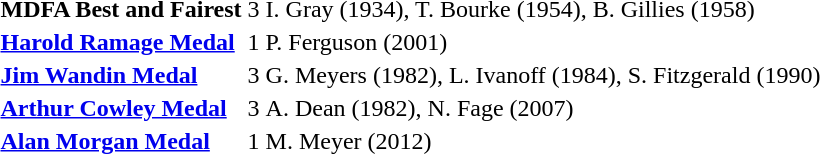<table>
<tr>
<td><strong>MDFA Best and Fairest</strong></td>
<td>3</td>
<td>I. Gray (1934), T. Bourke (1954), B. Gillies (1958)</td>
</tr>
<tr>
<td><strong><a href='#'>Harold Ramage Medal</a></strong></td>
<td>1</td>
<td>P. Ferguson (2001)</td>
</tr>
<tr>
<td><strong><a href='#'>Jim Wandin Medal</a></strong></td>
<td>3</td>
<td>G. Meyers (1982), L. Ivanoff (1984), S. Fitzgerald (1990)</td>
</tr>
<tr>
<td><strong><a href='#'>Arthur Cowley Medal</a></strong></td>
<td>3</td>
<td>A. Dean (1982), N. Fage (2007)</td>
</tr>
<tr>
<td><strong><a href='#'>Alan Morgan Medal</a></strong></td>
<td>1</td>
<td>M. Meyer (2012)</td>
</tr>
</table>
